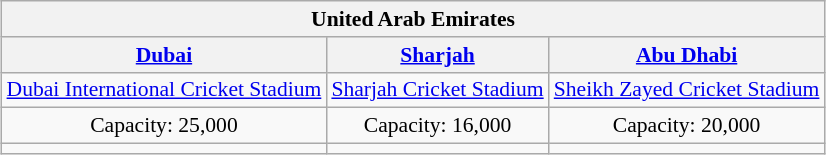<table class="wikitable" style="text-align:center;margin:auto;font-size:90%">
<tr>
<th colspan="3">United Arab Emirates</th>
</tr>
<tr>
<th><a href='#'>Dubai</a></th>
<th><a href='#'>Sharjah</a></th>
<th><a href='#'>Abu Dhabi</a></th>
</tr>
<tr>
<td><a href='#'>Dubai International Cricket Stadium</a></td>
<td><a href='#'>Sharjah Cricket Stadium</a></td>
<td><a href='#'>Sheikh Zayed Cricket Stadium</a></td>
</tr>
<tr>
<td>Capacity: 25,000</td>
<td>Capacity: 16,000</td>
<td>Capacity: 20,000</td>
</tr>
<tr>
<td></td>
<td></td>
<td></td>
</tr>
</table>
